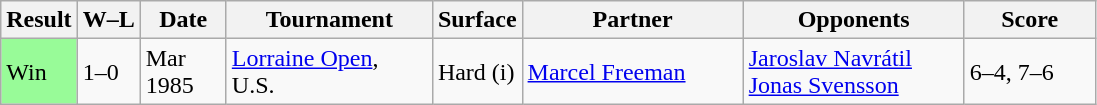<table class="sortable wikitable">
<tr>
<th style="width:40px">Result</th>
<th class="unsortable">W–L</th>
<th style="width:50px">Date</th>
<th style="width:130px">Tournament</th>
<th style="width:50px">Surface</th>
<th style="width:140px">Partner</th>
<th style="width:140px">Opponents</th>
<th style="width:80px" class="unsortable">Score</th>
</tr>
<tr>
<td style="background:#98fb98;">Win</td>
<td>1–0</td>
<td>Mar 1985</td>
<td><a href='#'>Lorraine Open</a>, U.S.</td>
<td>Hard (i)</td>
<td> <a href='#'>Marcel Freeman</a></td>
<td> <a href='#'>Jaroslav Navrátil</a> <br>  <a href='#'>Jonas Svensson</a></td>
<td>6–4, 7–6</td>
</tr>
</table>
